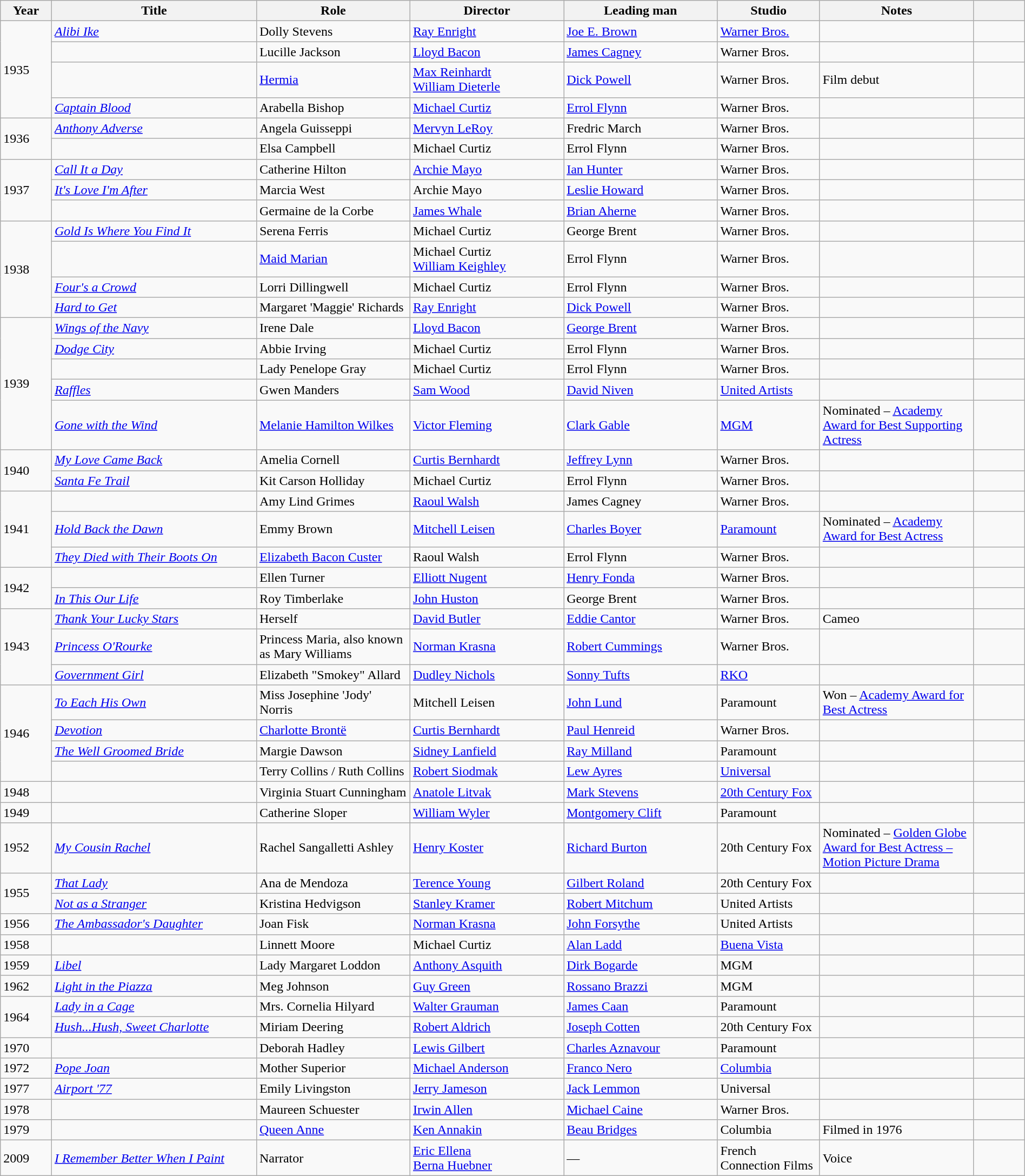<table class="wikitable sortable" width="100%">
<tr>
<th width="5%">Year</th>
<th width="20%">Title</th>
<th width="15%">Role</th>
<th width="15%">Director</th>
<th width="15%">Leading man</th>
<th width="10%">Studio</th>
<th width="15%" class="unsortable">Notes</th>
<th width="5%" class="unsortable"></th>
</tr>
<tr>
<td rowspan="4">1935</td>
<td><em><a href='#'>Alibi Ike</a></em></td>
<td>Dolly Stevens</td>
<td><a href='#'>Ray Enright</a></td>
<td><a href='#'>Joe E. Brown</a></td>
<td><a href='#'>Warner Bros.</a></td>
<td></td>
<td></td>
</tr>
<tr>
<td><em></em></td>
<td>Lucille Jackson</td>
<td><a href='#'>Lloyd Bacon</a></td>
<td><a href='#'>James Cagney</a></td>
<td>Warner Bros.</td>
<td></td>
<td></td>
</tr>
<tr>
<td><em></em></td>
<td><a href='#'>Hermia</a></td>
<td><a href='#'>Max Reinhardt</a><br><a href='#'>William Dieterle</a></td>
<td><a href='#'>Dick Powell</a></td>
<td>Warner Bros.</td>
<td>Film debut</td>
<td></td>
</tr>
<tr>
<td><em><a href='#'>Captain Blood</a></em></td>
<td>Arabella Bishop</td>
<td><a href='#'>Michael Curtiz</a></td>
<td><a href='#'>Errol Flynn</a></td>
<td>Warner Bros.</td>
<td></td>
<td></td>
</tr>
<tr>
<td rowspan="2">1936</td>
<td><em><a href='#'>Anthony Adverse</a></em></td>
<td>Angela Guisseppi</td>
<td><a href='#'>Mervyn LeRoy</a></td>
<td>Fredric March</td>
<td>Warner Bros.</td>
<td></td>
<td></td>
</tr>
<tr>
<td><em></em></td>
<td>Elsa Campbell</td>
<td>Michael Curtiz</td>
<td>Errol Flynn</td>
<td>Warner Bros.</td>
<td></td>
<td></td>
</tr>
<tr>
<td rowspan="3">1937</td>
<td><em><a href='#'>Call It a Day</a></em></td>
<td>Catherine Hilton</td>
<td><a href='#'>Archie Mayo</a></td>
<td><a href='#'>Ian Hunter</a></td>
<td>Warner Bros.</td>
<td></td>
<td></td>
</tr>
<tr>
<td><em><a href='#'>It's Love I'm After</a></em></td>
<td>Marcia West</td>
<td>Archie Mayo</td>
<td><a href='#'>Leslie Howard</a></td>
<td>Warner Bros.</td>
<td></td>
<td></td>
</tr>
<tr>
<td><em></em></td>
<td>Germaine de la Corbe</td>
<td><a href='#'>James Whale</a></td>
<td><a href='#'>Brian Aherne</a></td>
<td>Warner Bros.</td>
<td></td>
<td></td>
</tr>
<tr>
<td rowspan="4">1938</td>
<td><em><a href='#'>Gold Is Where You Find It</a></em></td>
<td>Serena Ferris</td>
<td>Michael Curtiz</td>
<td>George Brent</td>
<td>Warner Bros.</td>
<td></td>
<td></td>
</tr>
<tr>
<td><em></em></td>
<td><a href='#'>Maid Marian</a></td>
<td>Michael Curtiz<br><a href='#'>William Keighley</a></td>
<td>Errol Flynn</td>
<td>Warner Bros.</td>
<td></td>
<td></td>
</tr>
<tr>
<td><em><a href='#'>Four's a Crowd</a></em></td>
<td>Lorri Dillingwell</td>
<td>Michael Curtiz</td>
<td>Errol Flynn</td>
<td>Warner Bros.</td>
<td></td>
<td></td>
</tr>
<tr>
<td><em><a href='#'>Hard to Get</a></em></td>
<td>Margaret 'Maggie' Richards</td>
<td><a href='#'>Ray Enright</a></td>
<td><a href='#'>Dick Powell</a></td>
<td>Warner Bros.</td>
<td></td>
<td></td>
</tr>
<tr>
<td rowspan="5">1939</td>
<td><em><a href='#'>Wings of the Navy</a></em></td>
<td>Irene Dale</td>
<td><a href='#'>Lloyd Bacon</a></td>
<td><a href='#'>George Brent</a></td>
<td>Warner Bros.</td>
<td></td>
<td></td>
</tr>
<tr>
<td><em><a href='#'>Dodge City</a></em></td>
<td>Abbie Irving</td>
<td>Michael Curtiz</td>
<td>Errol Flynn</td>
<td>Warner Bros.</td>
<td></td>
<td></td>
</tr>
<tr>
<td><em></em></td>
<td>Lady Penelope Gray</td>
<td>Michael Curtiz</td>
<td>Errol Flynn</td>
<td>Warner Bros.</td>
<td></td>
<td></td>
</tr>
<tr>
<td><em><a href='#'>Raffles</a></em></td>
<td>Gwen Manders</td>
<td><a href='#'>Sam Wood</a></td>
<td><a href='#'>David Niven</a></td>
<td><a href='#'>United Artists</a></td>
<td></td>
<td></td>
</tr>
<tr>
<td><em><a href='#'>Gone with the Wind</a></em></td>
<td><a href='#'>Melanie Hamilton Wilkes</a></td>
<td><a href='#'>Victor Fleming</a></td>
<td><a href='#'>Clark Gable</a></td>
<td><a href='#'>MGM</a></td>
<td>Nominated – <a href='#'>Academy Award for Best Supporting Actress</a></td>
<td></td>
</tr>
<tr>
<td rowspan="2">1940</td>
<td><em><a href='#'>My Love Came Back</a></em></td>
<td>Amelia Cornell</td>
<td><a href='#'>Curtis Bernhardt</a></td>
<td><a href='#'>Jeffrey Lynn</a></td>
<td>Warner Bros.</td>
<td></td>
<td></td>
</tr>
<tr>
<td><em><a href='#'>Santa Fe Trail</a></em></td>
<td>Kit Carson Holliday</td>
<td>Michael Curtiz</td>
<td>Errol Flynn</td>
<td>Warner Bros.</td>
<td></td>
<td></td>
</tr>
<tr>
<td rowspan="3">1941</td>
<td><em></em></td>
<td>Amy Lind Grimes</td>
<td><a href='#'>Raoul Walsh</a></td>
<td>James Cagney</td>
<td>Warner Bros.</td>
<td></td>
<td></td>
</tr>
<tr>
<td><em><a href='#'>Hold Back the Dawn</a></em></td>
<td>Emmy Brown</td>
<td><a href='#'>Mitchell Leisen</a></td>
<td><a href='#'>Charles Boyer</a></td>
<td><a href='#'>Paramount</a></td>
<td>Nominated – <a href='#'>Academy Award for Best Actress</a></td>
<td></td>
</tr>
<tr>
<td><em><a href='#'>They Died with Their Boots On</a></em></td>
<td><a href='#'>Elizabeth Bacon Custer</a></td>
<td>Raoul Walsh</td>
<td>Errol Flynn</td>
<td>Warner Bros.</td>
<td></td>
<td></td>
</tr>
<tr>
<td rowspan="2">1942</td>
<td><em></em></td>
<td>Ellen Turner</td>
<td><a href='#'>Elliott Nugent</a></td>
<td><a href='#'>Henry Fonda</a></td>
<td>Warner Bros.</td>
<td></td>
<td></td>
</tr>
<tr>
<td><em><a href='#'>In This Our Life</a></em></td>
<td>Roy Timberlake</td>
<td><a href='#'>John Huston</a></td>
<td>George Brent</td>
<td>Warner Bros.</td>
<td></td>
<td></td>
</tr>
<tr>
<td rowspan="3">1943</td>
<td><em><a href='#'>Thank Your Lucky Stars</a></em></td>
<td>Herself</td>
<td><a href='#'>David Butler</a></td>
<td><a href='#'>Eddie Cantor</a></td>
<td>Warner Bros.</td>
<td>Cameo</td>
<td></td>
</tr>
<tr>
<td><em><a href='#'>Princess O'Rourke</a></em></td>
<td>Princess Maria, also known as Mary Williams</td>
<td><a href='#'>Norman Krasna</a></td>
<td><a href='#'>Robert Cummings</a></td>
<td>Warner Bros.</td>
<td></td>
<td></td>
</tr>
<tr>
<td><em><a href='#'>Government Girl</a></em></td>
<td>Elizabeth "Smokey" Allard</td>
<td><a href='#'>Dudley Nichols</a></td>
<td><a href='#'>Sonny Tufts</a></td>
<td><a href='#'>RKO</a></td>
<td></td>
<td></td>
</tr>
<tr>
<td rowspan="4">1946</td>
<td><em><a href='#'>To Each His Own</a></em></td>
<td>Miss Josephine 'Jody' Norris</td>
<td>Mitchell Leisen</td>
<td><a href='#'>John Lund</a></td>
<td>Paramount</td>
<td>Won – <a href='#'>Academy Award for Best Actress</a></td>
<td></td>
</tr>
<tr>
<td><em><a href='#'>Devotion</a></em></td>
<td><a href='#'>Charlotte Brontë</a></td>
<td><a href='#'>Curtis Bernhardt</a></td>
<td><a href='#'>Paul Henreid</a></td>
<td>Warner Bros.</td>
<td></td>
<td></td>
</tr>
<tr>
<td><em><a href='#'>The Well Groomed Bride</a></em></td>
<td>Margie Dawson</td>
<td><a href='#'>Sidney Lanfield</a></td>
<td><a href='#'>Ray Milland</a></td>
<td>Paramount</td>
<td></td>
<td></td>
</tr>
<tr>
<td><em></em></td>
<td>Terry Collins / Ruth Collins</td>
<td><a href='#'>Robert Siodmak</a></td>
<td><a href='#'>Lew Ayres</a></td>
<td><a href='#'>Universal</a></td>
<td></td>
<td></td>
</tr>
<tr>
<td>1948</td>
<td><em></em></td>
<td>Virginia Stuart Cunningham</td>
<td><a href='#'>Anatole Litvak</a></td>
<td><a href='#'>Mark Stevens</a></td>
<td><a href='#'>20th Century Fox</a></td>
<td></td>
<td></td>
</tr>
<tr>
<td>1949</td>
<td><em></em></td>
<td>Catherine Sloper</td>
<td><a href='#'>William Wyler</a></td>
<td><a href='#'>Montgomery Clift</a></td>
<td>Paramount</td>
<td></td>
<td></td>
</tr>
<tr>
<td>1952</td>
<td><em><a href='#'>My Cousin Rachel</a></em></td>
<td>Rachel Sangalletti Ashley</td>
<td><a href='#'>Henry Koster</a></td>
<td><a href='#'>Richard Burton</a></td>
<td>20th Century Fox</td>
<td>Nominated – <a href='#'>Golden Globe Award for Best Actress – Motion Picture Drama</a></td>
<td></td>
</tr>
<tr>
<td rowspan="2">1955</td>
<td><em><a href='#'>That Lady</a></em></td>
<td>Ana de Mendoza</td>
<td><a href='#'>Terence Young</a></td>
<td><a href='#'>Gilbert Roland</a></td>
<td>20th Century Fox</td>
<td></td>
<td></td>
</tr>
<tr>
<td><em><a href='#'>Not as a Stranger</a></em></td>
<td>Kristina Hedvigson</td>
<td><a href='#'>Stanley Kramer</a></td>
<td><a href='#'>Robert Mitchum</a></td>
<td>United Artists</td>
<td></td>
<td></td>
</tr>
<tr>
<td>1956</td>
<td><em><a href='#'>The Ambassador's Daughter</a></em></td>
<td>Joan Fisk</td>
<td><a href='#'>Norman Krasna</a></td>
<td><a href='#'>John Forsythe</a></td>
<td>United Artists</td>
<td></td>
<td></td>
</tr>
<tr>
<td>1958</td>
<td><em></em></td>
<td>Linnett Moore</td>
<td>Michael Curtiz</td>
<td><a href='#'>Alan Ladd</a></td>
<td><a href='#'>Buena Vista</a></td>
<td></td>
<td></td>
</tr>
<tr>
<td>1959</td>
<td><em><a href='#'>Libel</a></em></td>
<td>Lady Margaret Loddon</td>
<td><a href='#'>Anthony Asquith</a></td>
<td><a href='#'>Dirk Bogarde</a></td>
<td>MGM</td>
<td></td>
<td></td>
</tr>
<tr>
<td>1962</td>
<td><em><a href='#'>Light in the Piazza</a></em></td>
<td>Meg Johnson</td>
<td><a href='#'>Guy Green</a></td>
<td><a href='#'>Rossano Brazzi</a></td>
<td>MGM</td>
<td></td>
<td></td>
</tr>
<tr>
<td rowspan="2">1964</td>
<td><em><a href='#'>Lady in a Cage</a></em></td>
<td>Mrs. Cornelia Hilyard</td>
<td><a href='#'>Walter Grauman</a></td>
<td><a href='#'>James Caan</a></td>
<td>Paramount</td>
<td></td>
<td></td>
</tr>
<tr>
<td><em><a href='#'>Hush...Hush, Sweet Charlotte</a></em></td>
<td>Miriam Deering</td>
<td><a href='#'>Robert Aldrich</a></td>
<td><a href='#'>Joseph Cotten</a></td>
<td>20th Century Fox</td>
<td></td>
<td></td>
</tr>
<tr>
<td>1970</td>
<td><em></em></td>
<td>Deborah Hadley</td>
<td><a href='#'>Lewis Gilbert</a></td>
<td><a href='#'>Charles Aznavour</a></td>
<td>Paramount</td>
<td></td>
<td></td>
</tr>
<tr>
<td>1972</td>
<td><em><a href='#'>Pope Joan</a></em></td>
<td>Mother Superior</td>
<td><a href='#'>Michael Anderson</a></td>
<td><a href='#'>Franco Nero</a></td>
<td><a href='#'>Columbia</a></td>
<td></td>
<td></td>
</tr>
<tr>
<td>1977</td>
<td><em><a href='#'>Airport '77</a></em></td>
<td>Emily Livingston</td>
<td><a href='#'>Jerry Jameson</a></td>
<td><a href='#'>Jack Lemmon</a></td>
<td>Universal</td>
<td></td>
<td></td>
</tr>
<tr>
<td>1978</td>
<td><em></em></td>
<td>Maureen Schuester</td>
<td><a href='#'>Irwin Allen</a></td>
<td><a href='#'>Michael Caine</a></td>
<td>Warner Bros.</td>
<td></td>
<td></td>
</tr>
<tr>
<td>1979</td>
<td><em></em></td>
<td><a href='#'>Queen Anne</a></td>
<td><a href='#'>Ken Annakin</a></td>
<td><a href='#'>Beau Bridges</a></td>
<td>Columbia</td>
<td>Filmed in 1976</td>
<td></td>
</tr>
<tr>
<td>2009</td>
<td><em><a href='#'>I Remember Better When I Paint</a></em></td>
<td>Narrator</td>
<td><a href='#'>Eric Ellena</a><br><a href='#'>Berna Huebner</a></td>
<td>—</td>
<td>French Connection Films</td>
<td>Voice</td>
<td></td>
</tr>
</table>
